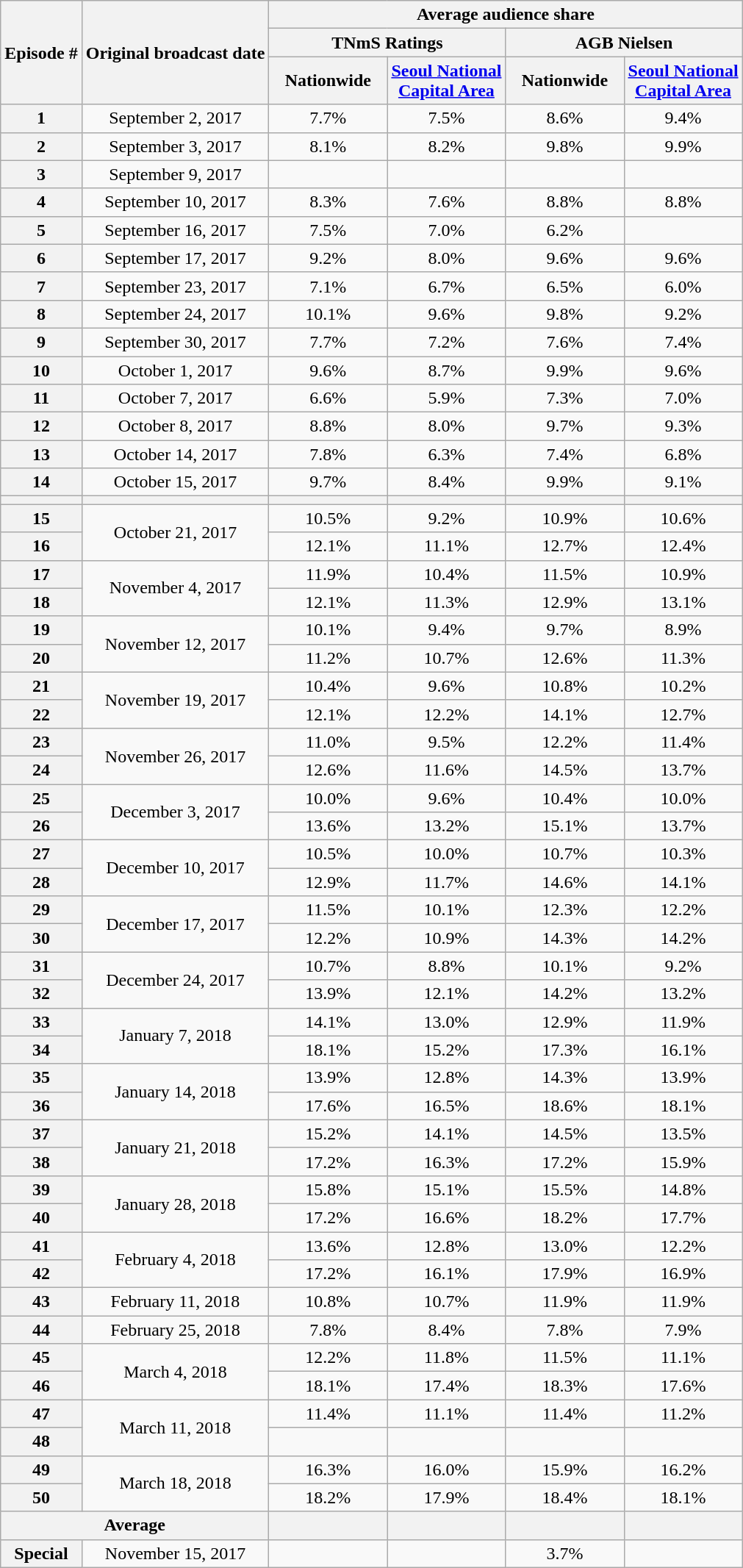<table class="wikitable" style="text-align:center">
<tr>
<th rowspan="3">Episode #</th>
<th rowspan="3">Original broadcast date</th>
<th colspan="4">Average audience share</th>
</tr>
<tr>
<th colspan="2">TNmS Ratings</th>
<th colspan="2">AGB Nielsen</th>
</tr>
<tr>
<th width=100>Nationwide</th>
<th width=100><a href='#'>Seoul National Capital Area</a></th>
<th width=100>Nationwide</th>
<th width=100><a href='#'>Seoul National Capital Area</a></th>
</tr>
<tr>
<th>1</th>
<td>September 2, 2017</td>
<td>7.7% </td>
<td>7.5% </td>
<td>8.6% </td>
<td>9.4% </td>
</tr>
<tr>
<th>2</th>
<td>September 3, 2017</td>
<td>8.1% </td>
<td>8.2% </td>
<td>9.8% </td>
<td>9.9% </td>
</tr>
<tr>
<th>3</th>
<td>September 9, 2017</td>
<td> </td>
<td> </td>
<td> </td>
<td> </td>
</tr>
<tr>
<th>4</th>
<td>September 10, 2017</td>
<td>8.3% </td>
<td>7.6% </td>
<td>8.8% </td>
<td>8.8% </td>
</tr>
<tr>
<th>5</th>
<td>September 16, 2017</td>
<td>7.5% </td>
<td>7.0% </td>
<td>6.2% </td>
<td> </td>
</tr>
<tr>
<th>6</th>
<td>September 17, 2017</td>
<td>9.2% </td>
<td>8.0% </td>
<td>9.6% </td>
<td>9.6% </td>
</tr>
<tr>
<th>7</th>
<td>September 23, 2017</td>
<td>7.1% </td>
<td>6.7% </td>
<td>6.5% </td>
<td>6.0% </td>
</tr>
<tr>
<th>8</th>
<td>September 24, 2017</td>
<td>10.1% </td>
<td>9.6% </td>
<td>9.8% </td>
<td>9.2% </td>
</tr>
<tr>
<th>9</th>
<td>September 30, 2017</td>
<td>7.7% </td>
<td>7.2% </td>
<td>7.6% </td>
<td>7.4% </td>
</tr>
<tr>
<th>10</th>
<td>October 1, 2017</td>
<td>9.6% </td>
<td>8.7% </td>
<td>9.9% </td>
<td>9.6% </td>
</tr>
<tr>
<th>11</th>
<td>October 7, 2017</td>
<td>6.6% </td>
<td>5.9% </td>
<td>7.3% </td>
<td>7.0% </td>
</tr>
<tr>
<th>12</th>
<td>October 8, 2017</td>
<td>8.8% </td>
<td>8.0% </td>
<td>9.7% </td>
<td>9.3% </td>
</tr>
<tr>
<th>13</th>
<td>October 14, 2017</td>
<td>7.8% </td>
<td>6.3% </td>
<td>7.4% </td>
<td>6.8% </td>
</tr>
<tr>
<th>14</th>
<td>October 15, 2017</td>
<td>9.7% </td>
<td>8.4% </td>
<td>9.9% </td>
<td>9.1% </td>
</tr>
<tr>
<th></th>
<th></th>
<th></th>
<th></th>
<th></th>
<th></th>
</tr>
<tr>
<th>15</th>
<td rowspan=2>October 21, 2017</td>
<td>10.5% </td>
<td>9.2% </td>
<td>10.9% </td>
<td>10.6% </td>
</tr>
<tr>
<th>16</th>
<td>12.1% </td>
<td>11.1% </td>
<td>12.7% </td>
<td>12.4% </td>
</tr>
<tr>
<th>17</th>
<td rowspan=2>November 4, 2017</td>
<td>11.9% </td>
<td>10.4% </td>
<td>11.5% </td>
<td>10.9% </td>
</tr>
<tr>
<th>18</th>
<td>12.1% </td>
<td>11.3% </td>
<td>12.9% </td>
<td>13.1% </td>
</tr>
<tr>
<th>19</th>
<td rowspan=2>November 12, 2017</td>
<td>10.1% </td>
<td>9.4% </td>
<td>9.7% </td>
<td>8.9% </td>
</tr>
<tr>
<th>20</th>
<td>11.2% </td>
<td>10.7% </td>
<td>12.6% </td>
<td>11.3% </td>
</tr>
<tr>
<th>21</th>
<td rowspan=2>November 19, 2017</td>
<td>10.4% </td>
<td>9.6% </td>
<td>10.8% </td>
<td>10.2% </td>
</tr>
<tr>
<th>22</th>
<td>12.1% </td>
<td>12.2% </td>
<td>14.1% </td>
<td>12.7% </td>
</tr>
<tr>
<th>23</th>
<td rowspan=2>November 26, 2017</td>
<td>11.0% </td>
<td>9.5% </td>
<td>12.2% </td>
<td>11.4% </td>
</tr>
<tr>
<th>24</th>
<td>12.6% </td>
<td>11.6% </td>
<td>14.5% </td>
<td>13.7% </td>
</tr>
<tr>
<th>25</th>
<td rowspan=2>December 3, 2017</td>
<td>10.0% </td>
<td>9.6% </td>
<td>10.4% </td>
<td>10.0% </td>
</tr>
<tr>
<th>26</th>
<td>13.6% </td>
<td>13.2% </td>
<td>15.1% </td>
<td>13.7% </td>
</tr>
<tr>
<th>27</th>
<td rowspan=2>December 10, 2017</td>
<td>10.5% </td>
<td>10.0% </td>
<td>10.7% </td>
<td>10.3% </td>
</tr>
<tr>
<th>28</th>
<td>12.9% </td>
<td>11.7% </td>
<td>14.6% </td>
<td>14.1% </td>
</tr>
<tr>
<th>29</th>
<td rowspan=2>December 17, 2017</td>
<td>11.5% </td>
<td>10.1% </td>
<td>12.3% </td>
<td>12.2% </td>
</tr>
<tr>
<th>30</th>
<td>12.2% </td>
<td>10.9% </td>
<td>14.3% </td>
<td>14.2% </td>
</tr>
<tr>
<th>31</th>
<td rowspan=2>December 24, 2017</td>
<td>10.7% </td>
<td>8.8% </td>
<td>10.1% </td>
<td>9.2% </td>
</tr>
<tr>
<th>32</th>
<td>13.9% </td>
<td>12.1% </td>
<td>14.2% </td>
<td>13.2% </td>
</tr>
<tr>
<th>33</th>
<td rowspan=2>January 7, 2018</td>
<td>14.1% </td>
<td>13.0%</td>
<td>12.9% </td>
<td>11.9% </td>
</tr>
<tr>
<th>34</th>
<td>18.1% </td>
<td>15.2%</td>
<td>17.3% </td>
<td>16.1% </td>
</tr>
<tr>
<th>35</th>
<td rowspan=2>January 14, 2018</td>
<td>13.9% </td>
<td>12.8%</td>
<td>14.3% </td>
<td>13.9% </td>
</tr>
<tr>
<th>36</th>
<td>17.6% </td>
<td>16.5%</td>
<td>18.6% </td>
<td>18.1% </td>
</tr>
<tr>
<th>37</th>
<td rowspan=2>January 21, 2018</td>
<td>15.2% </td>
<td>14.1%</td>
<td>14.5% </td>
<td>13.5% </td>
</tr>
<tr>
<th>38</th>
<td>17.2% </td>
<td>16.3%</td>
<td>17.2% </td>
<td>15.9% </td>
</tr>
<tr>
<th>39</th>
<td rowspan=2>January 28, 2018</td>
<td>15.8% </td>
<td>15.1%</td>
<td>15.5% </td>
<td>14.8% </td>
</tr>
<tr>
<th>40</th>
<td>17.2% </td>
<td>16.6%</td>
<td>18.2% </td>
<td>17.7% </td>
</tr>
<tr>
<th>41</th>
<td rowspan=2>February 4, 2018</td>
<td>13.6% </td>
<td>12.8%</td>
<td>13.0% </td>
<td>12.2% </td>
</tr>
<tr>
<th>42</th>
<td>17.2% </td>
<td>16.1%</td>
<td>17.9% </td>
<td>16.9% </td>
</tr>
<tr>
<th>43</th>
<td>February 11, 2018</td>
<td>10.8% </td>
<td>10.7%</td>
<td>11.9% </td>
<td>11.9% </td>
</tr>
<tr>
<th>44</th>
<td>February 25, 2018</td>
<td>7.8% </td>
<td>8.4%</td>
<td>7.8% </td>
<td>7.9% </td>
</tr>
<tr>
<th>45</th>
<td rowspan=2>March 4, 2018</td>
<td>12.2% </td>
<td>11.8%</td>
<td>11.5% </td>
<td>11.1% </td>
</tr>
<tr>
<th>46</th>
<td>18.1% </td>
<td>17.4%</td>
<td>18.3% </td>
<td>17.6% </td>
</tr>
<tr>
<th>47</th>
<td rowspan=2>March 11, 2018</td>
<td>11.4% </td>
<td>11.1%</td>
<td>11.4% </td>
<td>11.2% </td>
</tr>
<tr>
<th>48</th>
<td> </td>
<td></td>
<td> </td>
<td> </td>
</tr>
<tr>
<th>49</th>
<td rowspan=2>March 18, 2018</td>
<td>16.3% </td>
<td>16.0%</td>
<td>15.9% </td>
<td>16.2% </td>
</tr>
<tr>
<th>50</th>
<td>18.2% </td>
<td>17.9%</td>
<td>18.4% </td>
<td>18.1% </td>
</tr>
<tr>
<th colspan="2">Average</th>
<th></th>
<th></th>
<th></th>
<th></th>
</tr>
<tr>
<th>Special</th>
<td>November 15, 2017</td>
<td></td>
<td></td>
<td>3.7%</td>
<td></td>
</tr>
</table>
